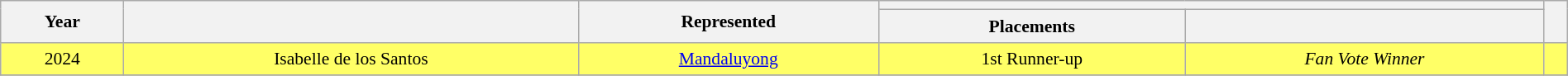<table class="wikitable" style="text-align:center; line-height:20px; font-size:90%; width:100%;">
<tr>
<th rowspan="2">Year</th>
<th rowspan="2"></th>
<th rowspan="2">Represented</th>
<th colspan="2"></th>
<th rowspan="2"></th>
</tr>
<tr>
<th>Placements</th>
<th></th>
</tr>
<tr style="background-color:#FFFF66">
<td>2024</td>
<td>Isabelle de los Santos</td>
<td><a href='#'>Mandaluyong</a></td>
<td>1st Runner-up</td>
<td><em>Fan Vote Winner</em></td>
<td></td>
</tr>
<tr>
</tr>
</table>
